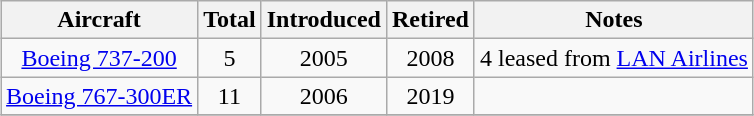<table class="wikitable" style="margin:0.5em auto; text-align:center">
<tr>
<th>Aircraft</th>
<th>Total</th>
<th>Introduced</th>
<th>Retired</th>
<th>Notes</th>
</tr>
<tr>
<td><a href='#'>Boeing 737-200</a></td>
<td>5</td>
<td>2005</td>
<td>2008</td>
<td>4 leased from <a href='#'>LAN Airlines</a></td>
</tr>
<tr>
<td><a href='#'>Boeing 767-300ER</a></td>
<td>11</td>
<td>2006</td>
<td>2019</td>
<td></td>
</tr>
<tr>
</tr>
</table>
